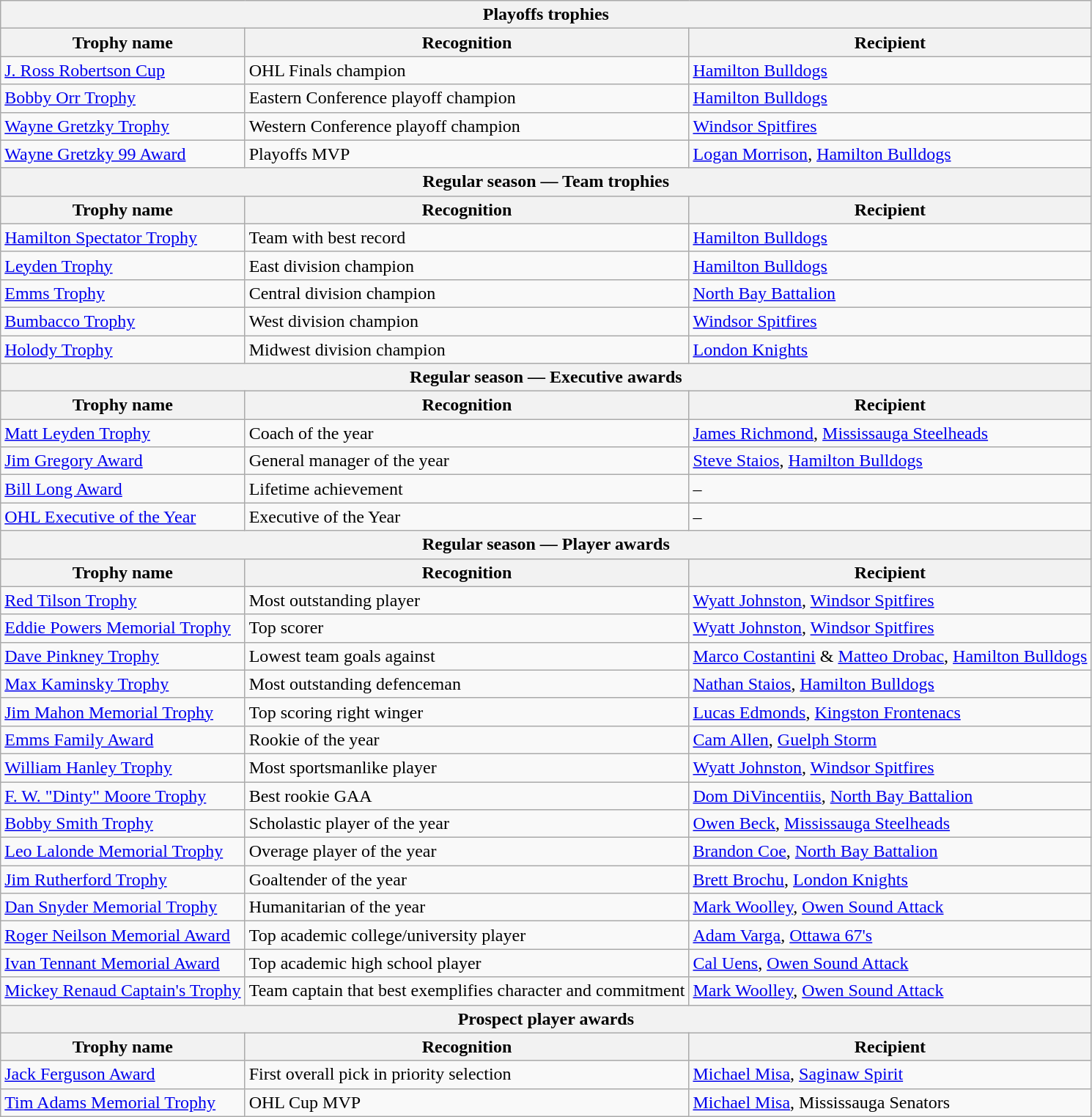<table class="wikitable">
<tr>
<th colspan="3">Playoffs trophies</th>
</tr>
<tr>
<th>Trophy name</th>
<th>Recognition</th>
<th>Recipient</th>
</tr>
<tr>
<td><a href='#'>J. Ross Robertson Cup</a></td>
<td>OHL Finals champion</td>
<td><a href='#'>Hamilton Bulldogs</a></td>
</tr>
<tr>
<td><a href='#'>Bobby Orr Trophy</a></td>
<td>Eastern Conference playoff champion</td>
<td><a href='#'>Hamilton Bulldogs</a></td>
</tr>
<tr>
<td><a href='#'>Wayne Gretzky Trophy</a></td>
<td>Western Conference playoff champion</td>
<td><a href='#'>Windsor Spitfires</a></td>
</tr>
<tr>
<td><a href='#'>Wayne Gretzky 99 Award</a></td>
<td>Playoffs MVP</td>
<td><a href='#'>Logan Morrison</a>, <a href='#'>Hamilton Bulldogs</a></td>
</tr>
<tr>
<th colspan="3">Regular season — Team trophies</th>
</tr>
<tr>
<th>Trophy name</th>
<th>Recognition</th>
<th>Recipient</th>
</tr>
<tr>
<td><a href='#'>Hamilton Spectator Trophy</a></td>
<td>Team with best record</td>
<td><a href='#'>Hamilton Bulldogs</a></td>
</tr>
<tr>
<td><a href='#'>Leyden Trophy</a></td>
<td>East division champion</td>
<td><a href='#'>Hamilton Bulldogs</a></td>
</tr>
<tr>
<td><a href='#'>Emms Trophy</a></td>
<td>Central division champion</td>
<td><a href='#'>North Bay Battalion</a></td>
</tr>
<tr>
<td><a href='#'>Bumbacco Trophy</a></td>
<td>West division champion</td>
<td><a href='#'>Windsor Spitfires</a></td>
</tr>
<tr>
<td><a href='#'>Holody Trophy</a></td>
<td>Midwest division champion</td>
<td><a href='#'>London Knights</a></td>
</tr>
<tr>
<th colspan="3">Regular season — Executive awards</th>
</tr>
<tr>
<th>Trophy name</th>
<th>Recognition</th>
<th>Recipient</th>
</tr>
<tr>
<td><a href='#'>Matt Leyden Trophy</a></td>
<td>Coach of the year</td>
<td><a href='#'>James Richmond</a>, <a href='#'>Mississauga Steelheads</a></td>
</tr>
<tr>
<td><a href='#'>Jim Gregory Award</a></td>
<td>General manager of the year</td>
<td><a href='#'>Steve Staios</a>, <a href='#'>Hamilton Bulldogs</a></td>
</tr>
<tr>
<td><a href='#'>Bill Long Award</a></td>
<td>Lifetime achievement</td>
<td>–</td>
</tr>
<tr>
<td><a href='#'>OHL Executive of the Year</a></td>
<td>Executive of the Year</td>
<td>–</td>
</tr>
<tr>
<th colspan="3">Regular season — Player awards</th>
</tr>
<tr>
<th>Trophy name</th>
<th>Recognition</th>
<th>Recipient</th>
</tr>
<tr>
<td><a href='#'>Red Tilson Trophy</a></td>
<td>Most outstanding player</td>
<td><a href='#'>Wyatt Johnston</a>, <a href='#'>Windsor Spitfires</a></td>
</tr>
<tr>
<td><a href='#'>Eddie Powers Memorial Trophy</a></td>
<td>Top scorer</td>
<td><a href='#'>Wyatt Johnston</a>, <a href='#'>Windsor Spitfires</a></td>
</tr>
<tr>
<td><a href='#'>Dave Pinkney Trophy</a></td>
<td>Lowest team goals against</td>
<td><a href='#'>Marco Costantini</a> & <a href='#'>Matteo Drobac</a>, <a href='#'>Hamilton Bulldogs</a></td>
</tr>
<tr>
<td><a href='#'>Max Kaminsky Trophy</a></td>
<td>Most outstanding defenceman</td>
<td><a href='#'>Nathan Staios</a>, <a href='#'>Hamilton Bulldogs</a></td>
</tr>
<tr>
<td><a href='#'>Jim Mahon Memorial Trophy</a></td>
<td>Top scoring right winger</td>
<td><a href='#'>Lucas Edmonds</a>, <a href='#'>Kingston Frontenacs</a></td>
</tr>
<tr>
<td><a href='#'>Emms Family Award</a></td>
<td>Rookie of the year</td>
<td><a href='#'>Cam Allen</a>, <a href='#'>Guelph Storm</a></td>
</tr>
<tr>
<td><a href='#'>William Hanley Trophy</a></td>
<td>Most sportsmanlike player</td>
<td><a href='#'>Wyatt Johnston</a>, <a href='#'>Windsor Spitfires</a></td>
</tr>
<tr>
<td><a href='#'>F. W. "Dinty" Moore Trophy</a></td>
<td>Best rookie GAA</td>
<td><a href='#'>Dom DiVincentiis</a>, <a href='#'>North Bay Battalion</a></td>
</tr>
<tr>
<td><a href='#'>Bobby Smith Trophy</a></td>
<td>Scholastic player of the year</td>
<td><a href='#'>Owen Beck</a>, <a href='#'>Mississauga Steelheads</a></td>
</tr>
<tr>
<td><a href='#'>Leo Lalonde Memorial Trophy</a></td>
<td>Overage player of the year</td>
<td><a href='#'>Brandon Coe</a>, <a href='#'>North Bay Battalion</a></td>
</tr>
<tr>
<td><a href='#'>Jim Rutherford Trophy</a></td>
<td>Goaltender of the year</td>
<td><a href='#'>Brett Brochu</a>, <a href='#'>London Knights</a></td>
</tr>
<tr>
<td><a href='#'>Dan Snyder Memorial Trophy</a></td>
<td>Humanitarian of the year</td>
<td><a href='#'>Mark Woolley</a>, <a href='#'>Owen Sound Attack</a></td>
</tr>
<tr>
<td><a href='#'>Roger Neilson Memorial Award</a></td>
<td>Top academic college/university player</td>
<td><a href='#'>Adam Varga</a>, <a href='#'>Ottawa 67's</a></td>
</tr>
<tr>
<td><a href='#'>Ivan Tennant Memorial Award</a></td>
<td>Top academic high school player</td>
<td><a href='#'>Cal Uens</a>, <a href='#'>Owen Sound Attack</a></td>
</tr>
<tr>
<td><a href='#'>Mickey Renaud Captain's Trophy</a></td>
<td>Team captain that best exemplifies character and commitment</td>
<td><a href='#'>Mark Woolley</a>, <a href='#'>Owen Sound Attack</a></td>
</tr>
<tr>
<th colspan="3">Prospect player awards</th>
</tr>
<tr>
<th>Trophy name</th>
<th>Recognition</th>
<th>Recipient</th>
</tr>
<tr>
<td><a href='#'>Jack Ferguson Award</a></td>
<td>First overall pick in priority selection</td>
<td><a href='#'>Michael Misa</a>, <a href='#'>Saginaw Spirit</a></td>
</tr>
<tr>
<td><a href='#'>Tim Adams Memorial Trophy</a></td>
<td>OHL Cup MVP</td>
<td><a href='#'>Michael Misa</a>, Mississauga Senators</td>
</tr>
</table>
